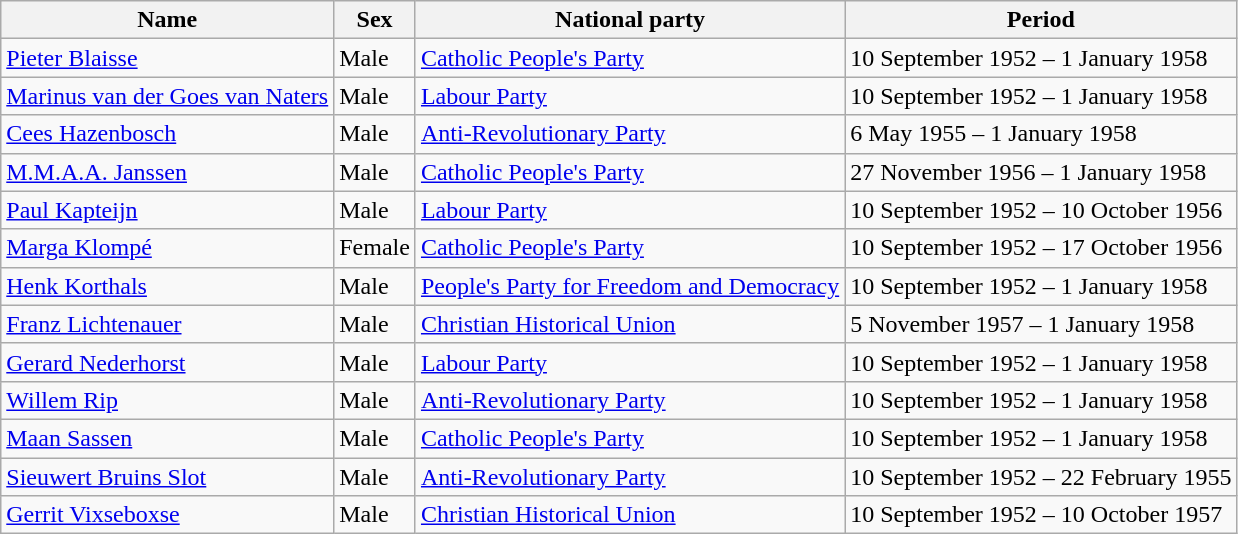<table class="wikitable sortable plainrowheaders">
<tr>
<th>Name</th>
<th>Sex</th>
<th>National party</th>
<th>Period</th>
</tr>
<tr>
<td style="text-align:left;"><a href='#'>Pieter Blaisse</a></td>
<td style="text-align:left;">Male</td>
<td style="text-align:left;"> <a href='#'>Catholic People's Party</a></td>
<td style="text-align:left;">10 September 1952 – 1 January 1958</td>
</tr>
<tr>
<td style="text-align:left;"><a href='#'>Marinus van der Goes van Naters</a></td>
<td style="text-align:left;">Male</td>
<td style="text-align:left;"> <a href='#'>Labour Party</a></td>
<td style="text-align:left;">10 September 1952 – 1 January 1958</td>
</tr>
<tr>
<td style="text-align:left;"><a href='#'>Cees Hazenbosch</a></td>
<td style="text-align:left;">Male</td>
<td style="text-align:left;"> <a href='#'>Anti-Revolutionary Party</a></td>
<td style="text-align:left;">6 May 1955 – 1 January 1958</td>
</tr>
<tr>
<td style="text-align:left;"><a href='#'>M.M.A.A. Janssen</a></td>
<td style="text-align:left;">Male</td>
<td style="text-align:left;"> <a href='#'>Catholic People's Party</a></td>
<td style="text-align:left;">27 November 1956 – 1 January 1958</td>
</tr>
<tr>
<td style="text-align:left;"><a href='#'>Paul Kapteijn</a></td>
<td style="text-align:left;">Male</td>
<td style="text-align:left;"> <a href='#'>Labour Party</a></td>
<td style="text-align:left;">10 September 1952 – 10 October 1956</td>
</tr>
<tr>
<td style="text-align:left;"><a href='#'>Marga Klompé</a></td>
<td style="text-align:left;">Female</td>
<td style="text-align:left;"> <a href='#'>Catholic People's Party</a></td>
<td style="text-align:left;">10 September 1952 – 17 October 1956</td>
</tr>
<tr>
<td style="text-align:left;"><a href='#'>Henk Korthals</a></td>
<td style="text-align:left;">Male</td>
<td style="text-align:left;"> <a href='#'>People's Party for Freedom and Democracy</a></td>
<td style="text-align:left;">10 September 1952 – 1 January 1958</td>
</tr>
<tr>
<td style="text-align:left;"><a href='#'>Franz Lichtenauer</a></td>
<td style="text-align:left;">Male</td>
<td style="text-align:left;"> <a href='#'>Christian Historical Union</a></td>
<td style="text-align:left;">5 November 1957 – 1 January 1958</td>
</tr>
<tr>
<td style="text-align:left;"><a href='#'>Gerard Nederhorst</a></td>
<td style="text-align:left;">Male</td>
<td style="text-align:left;"> <a href='#'>Labour Party</a></td>
<td style="text-align:left;">10 September 1952 – 1 January 1958</td>
</tr>
<tr>
<td style="text-align:left;"><a href='#'>Willem Rip</a></td>
<td style="text-align:left;">Male</td>
<td style="text-align:left;"> <a href='#'>Anti-Revolutionary Party</a></td>
<td style="text-align:left;">10 September 1952 – 1 January 1958</td>
</tr>
<tr>
<td style="text-align:left;"><a href='#'>Maan Sassen</a></td>
<td style="text-align:left;">Male</td>
<td style="text-align:left;"> <a href='#'>Catholic People's Party</a></td>
<td style="text-align:left;">10 September 1952 – 1 January 1958</td>
</tr>
<tr>
<td style="text-align:left;"><a href='#'>Sieuwert Bruins Slot</a></td>
<td style="text-align:left;">Male</td>
<td style="text-align:left;"> <a href='#'>Anti-Revolutionary Party</a></td>
<td style="text-align:left;">10 September 1952 – 22 February 1955</td>
</tr>
<tr>
<td style="text-align:left;"><a href='#'>Gerrit Vixseboxse</a></td>
<td style="text-align:left;">Male</td>
<td style="text-align:left;"> <a href='#'>Christian Historical Union</a></td>
<td style="text-align:left;">10 September 1952 – 10 October 1957</td>
</tr>
</table>
